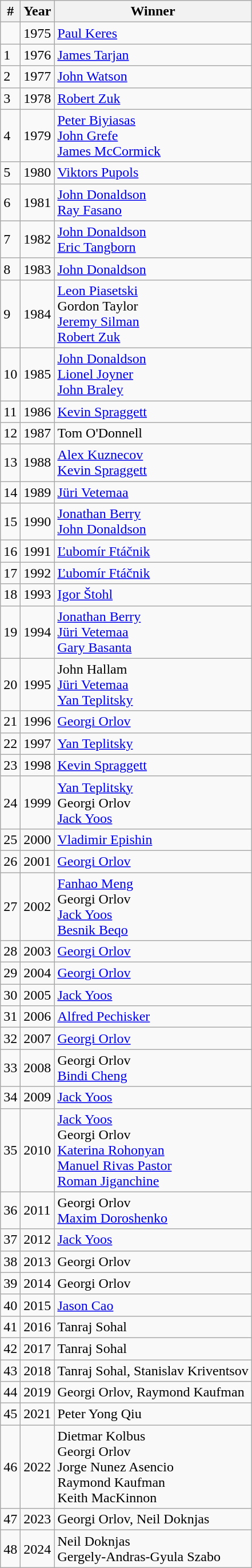<table class="wikitable">
<tr>
<th>#</th>
<th>Year</th>
<th>Winner</th>
</tr>
<tr>
<td></td>
<td>1975</td>
<td><a href='#'>Paul Keres</a></td>
</tr>
<tr>
<td>1</td>
<td>1976</td>
<td><a href='#'>James Tarjan</a></td>
</tr>
<tr>
<td>2</td>
<td>1977</td>
<td><a href='#'>John Watson</a></td>
</tr>
<tr>
<td>3</td>
<td>1978</td>
<td><a href='#'>Robert Zuk</a></td>
</tr>
<tr>
<td>4</td>
<td>1979</td>
<td><a href='#'>Peter Biyiasas</a>  <br>  <a href='#'>John Grefe</a>   <br> <a href='#'>James McCormick</a></td>
</tr>
<tr>
<td>5</td>
<td>1980</td>
<td><a href='#'>Viktors Pupols</a></td>
</tr>
<tr>
<td>6</td>
<td>1981</td>
<td><a href='#'>John Donaldson</a>  <br> <a href='#'>Ray Fasano</a></td>
</tr>
<tr>
<td>7</td>
<td>1982</td>
<td><a href='#'>John Donaldson</a>    <br> <a href='#'>Eric Tangborn</a></td>
</tr>
<tr>
<td>8</td>
<td>1983</td>
<td><a href='#'>John Donaldson</a></td>
</tr>
<tr>
<td>9</td>
<td>1984</td>
<td><a href='#'>Leon Piasetski</a>  <br>  Gordon Taylor  <br>  <a href='#'>Jeremy Silman</a>  <br> <a href='#'>Robert Zuk</a></td>
</tr>
<tr>
<td>10</td>
<td>1985</td>
<td><a href='#'>John Donaldson</a>  <br> <a href='#'>Lionel Joyner</a>  <br> <a href='#'>John Braley</a></td>
</tr>
<tr>
<td>11</td>
<td>1986</td>
<td><a href='#'>Kevin Spraggett</a></td>
</tr>
<tr>
<td>12</td>
<td>1987</td>
<td>Tom O'Donnell</td>
</tr>
<tr>
<td>13</td>
<td>1988</td>
<td><a href='#'>Alex Kuznecov</a>  <br> <a href='#'>Kevin Spraggett</a></td>
</tr>
<tr>
<td>14</td>
<td>1989</td>
<td><a href='#'>Jüri Vetemaa</a></td>
</tr>
<tr>
<td>15</td>
<td>1990</td>
<td><a href='#'>Jonathan Berry</a>  <br><a href='#'>John Donaldson</a></td>
</tr>
<tr>
<td>16</td>
<td>1991</td>
<td><a href='#'>Ľubomír Ftáčnik</a></td>
</tr>
<tr>
<td>17</td>
<td>1992</td>
<td><a href='#'>Ľubomír Ftáčnik</a></td>
</tr>
<tr>
<td>18</td>
<td>1993</td>
<td><a href='#'>Igor Štohl</a></td>
</tr>
<tr>
<td>19</td>
<td>1994</td>
<td><a href='#'>Jonathan Berry</a> <br> <a href='#'>Jüri Vetemaa</a>  <br> <a href='#'>Gary Basanta</a></td>
</tr>
<tr>
<td>20</td>
<td>1995</td>
<td>John Hallam  <br> <a href='#'>Jüri Vetemaa</a>  <br> <a href='#'>Yan Teplitsky</a></td>
</tr>
<tr>
<td>21</td>
<td>1996</td>
<td><a href='#'>Georgi Orlov</a></td>
</tr>
<tr>
<td>22</td>
<td>1997</td>
<td><a href='#'>Yan Teplitsky</a></td>
</tr>
<tr>
<td>23</td>
<td>1998</td>
<td><a href='#'>Kevin Spraggett</a></td>
</tr>
<tr>
<td>24</td>
<td>1999</td>
<td><a href='#'>Yan Teplitsky</a>  <br> Georgi Orlov  <br> <a href='#'>Jack Yoos</a></td>
</tr>
<tr>
<td>25</td>
<td>2000</td>
<td><a href='#'>Vladimir Epishin</a></td>
</tr>
<tr>
<td>26</td>
<td>2001</td>
<td><a href='#'>Georgi Orlov</a></td>
</tr>
<tr>
<td>27</td>
<td>2002</td>
<td><a href='#'>Fanhao Meng</a>  <br> Georgi Orlov  <br> <a href='#'>Jack Yoos</a>  <br> <a href='#'>Besnik Beqo</a></td>
</tr>
<tr>
<td>28</td>
<td>2003</td>
<td><a href='#'>Georgi Orlov</a></td>
</tr>
<tr>
<td>29</td>
<td>2004</td>
<td><a href='#'>Georgi Orlov</a></td>
</tr>
<tr>
<td>30</td>
<td>2005</td>
<td><a href='#'>Jack Yoos</a></td>
</tr>
<tr>
<td>31</td>
<td>2006</td>
<td><a href='#'>Alfred Pechisker</a></td>
</tr>
<tr>
<td>32</td>
<td>2007</td>
<td><a href='#'>Georgi Orlov</a></td>
</tr>
<tr>
<td>33</td>
<td>2008</td>
<td>Georgi Orlov  <br><a href='#'>Bindi Cheng</a></td>
</tr>
<tr>
<td>34</td>
<td>2009</td>
<td><a href='#'>Jack Yoos</a></td>
</tr>
<tr>
<td>35</td>
<td>2010</td>
<td><a href='#'>Jack Yoos</a>  <br> Georgi Orlov  <br> <a href='#'>Katerina Rohonyan</a> <br>  <a href='#'>Manuel Rivas Pastor</a> <br> <a href='#'>Roman Jiganchine</a></td>
</tr>
<tr>
<td>36</td>
<td>2011</td>
<td>Georgi Orlov  <br> <a href='#'>Maxim Doroshenko</a></td>
</tr>
<tr>
<td>37</td>
<td>2012</td>
<td><a href='#'>Jack Yoos</a></td>
</tr>
<tr>
<td>38</td>
<td>2013</td>
<td>Georgi Orlov</td>
</tr>
<tr>
<td>39</td>
<td>2014</td>
<td>Georgi Orlov</td>
</tr>
<tr>
<td>40</td>
<td>2015</td>
<td><a href='#'>Jason Cao</a></td>
</tr>
<tr>
<td>41</td>
<td>2016</td>
<td>Tanraj Sohal</td>
</tr>
<tr>
<td>42</td>
<td>2017</td>
<td>Tanraj Sohal</td>
</tr>
<tr>
<td>43</td>
<td>2018</td>
<td>Tanraj Sohal, Stanislav Kriventsov</td>
</tr>
<tr>
<td>44</td>
<td>2019</td>
<td>Georgi Orlov, Raymond Kaufman</td>
</tr>
<tr>
<td>45</td>
<td>2021</td>
<td>Peter Yong Qiu</td>
</tr>
<tr>
<td>46</td>
<td>2022</td>
<td>Dietmar Kolbus <br> Georgi Orlov <br> Jorge Nunez Asencio <br> Raymond Kaufman <br> Keith MacKinnon</td>
</tr>
<tr>
<td>47</td>
<td>2023</td>
<td>Georgi Orlov, Neil Doknjas</td>
</tr>
<tr>
<td>48</td>
<td>2024</td>
<td>Neil Doknjas <br> Gergely-Andras-Gyula Szabo</td>
</tr>
</table>
